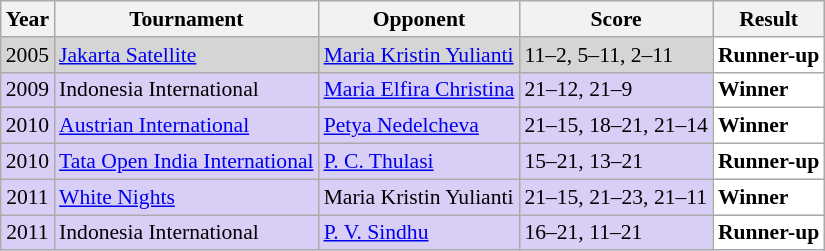<table class="sortable wikitable" style="font-size: 90%;">
<tr>
<th>Year</th>
<th>Tournament</th>
<th>Opponent</th>
<th>Score</th>
<th>Result</th>
</tr>
<tr style="background:#D5D5D5">
<td align="center">2005</td>
<td align="left"><a href='#'>Jakarta Satellite</a></td>
<td align="left"> <a href='#'>Maria Kristin Yulianti</a></td>
<td align="left">11–2, 5–11, 2–11</td>
<td style="text-align:left; background:white"> <strong>Runner-up</strong></td>
</tr>
<tr style="background:#D8CEF6">
<td align="center">2009</td>
<td align="left">Indonesia International</td>
<td align="left"> <a href='#'>Maria Elfira Christina</a></td>
<td align="left">21–12, 21–9</td>
<td style="text-align:left; background:white"> <strong>Winner</strong></td>
</tr>
<tr style="background:#D8CEF6">
<td align="center">2010</td>
<td align="left"><a href='#'>Austrian International</a></td>
<td align="left"> <a href='#'>Petya Nedelcheva</a></td>
<td align="left">21–15, 18–21, 21–14</td>
<td style="text-align:left; background:white"> <strong>Winner</strong></td>
</tr>
<tr style="background:#D8CEF6">
<td align="center">2010</td>
<td align="left"><a href='#'>Tata Open India International</a></td>
<td align="left"> <a href='#'>P. C. Thulasi</a></td>
<td align="left">15–21, 13–21</td>
<td style="text-align:left; background:white"> <strong>Runner-up</strong></td>
</tr>
<tr style="background:#D8CEF6">
<td align="center">2011</td>
<td align="left"><a href='#'>White Nights</a></td>
<td align="left"> Maria Kristin Yulianti</td>
<td align="left">21–15, 21–23, 21–11</td>
<td style="text-align:left; background:white"> <strong>Winner</strong></td>
</tr>
<tr style="background:#D8CEF6">
<td align="center">2011</td>
<td align="left">Indonesia International</td>
<td align="left"> <a href='#'>P. V. Sindhu</a></td>
<td align="left">16–21, 11–21</td>
<td style="text-align:left; background:white"> <strong>Runner-up</strong></td>
</tr>
</table>
